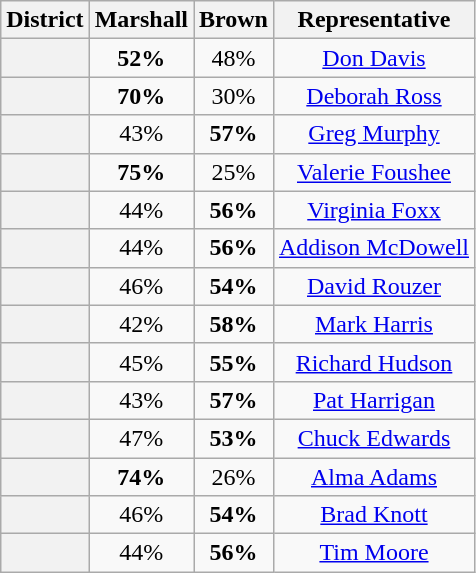<table class=wikitable>
<tr>
<th>District</th>
<th>Marshall</th>
<th>Brown</th>
<th>Representative</th>
</tr>
<tr align=center>
<th></th>
<td><strong>52%</strong></td>
<td>48%</td>
<td><a href='#'>Don Davis</a></td>
</tr>
<tr align=center>
<th></th>
<td><strong>70%</strong></td>
<td>30%</td>
<td><a href='#'>Deborah Ross</a></td>
</tr>
<tr align=center>
<th></th>
<td>43%</td>
<td><strong>57%</strong></td>
<td><a href='#'>Greg Murphy</a></td>
</tr>
<tr align=center>
<th></th>
<td><strong>75%</strong></td>
<td>25%</td>
<td><a href='#'>Valerie Foushee</a></td>
</tr>
<tr align=center>
<th></th>
<td>44%</td>
<td><strong>56%</strong></td>
<td><a href='#'>Virginia Foxx</a></td>
</tr>
<tr align=center>
<th></th>
<td>44%</td>
<td><strong>56%</strong></td>
<td><a href='#'>Addison McDowell</a></td>
</tr>
<tr align=center>
<th></th>
<td>46%</td>
<td><strong>54%</strong></td>
<td><a href='#'>David Rouzer</a></td>
</tr>
<tr align=center>
<th></th>
<td>42%</td>
<td><strong>58%</strong></td>
<td><a href='#'>Mark Harris</a></td>
</tr>
<tr align=center>
<th></th>
<td>45%</td>
<td><strong>55%</strong></td>
<td><a href='#'>Richard Hudson</a></td>
</tr>
<tr align=center>
<th></th>
<td>43%</td>
<td><strong>57%</strong></td>
<td><a href='#'>Pat Harrigan</a></td>
</tr>
<tr align=center>
<th></th>
<td>47%</td>
<td><strong>53%</strong></td>
<td><a href='#'>Chuck Edwards</a></td>
</tr>
<tr align=center>
<th></th>
<td><strong>74%</strong></td>
<td>26%</td>
<td><a href='#'>Alma Adams</a></td>
</tr>
<tr align=center>
<th></th>
<td>46%</td>
<td><strong>54%</strong></td>
<td><a href='#'>Brad Knott</a></td>
</tr>
<tr align=center>
<th></th>
<td>44%</td>
<td><strong>56%</strong></td>
<td><a href='#'>Tim Moore</a></td>
</tr>
</table>
